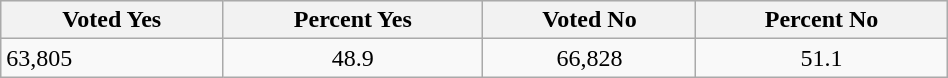<table class="wikitable" width="50%">
<tr bgcolor="#eeeeee">
<th>Voted Yes</th>
<th>Percent Yes</th>
<th>Voted No</th>
<th>Percent No</th>
</tr>
<tr align="center">
<td align="left">63,805</td>
<td>48.9</td>
<td>66,828</td>
<td>51.1</td>
</tr>
</table>
